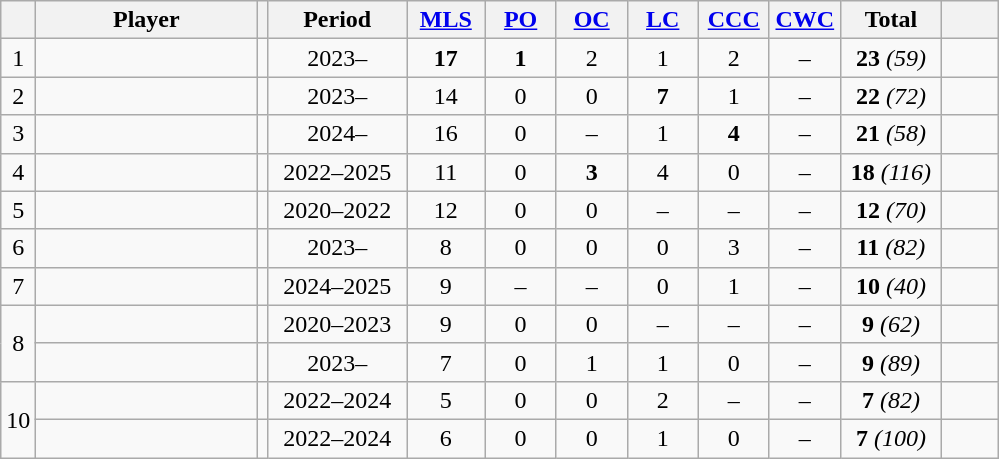<table class="wikitable sortable nowrap" style="text-align: center;">
<tr>
<th></th>
<th width=140>Player</th>
<th></th>
<th width=85>Period</th>
<th width=45><a href='#'>MLS</a></th>
<th width=40><a href='#'>PO</a></th>
<th width=40><a href='#'>OC</a></th>
<th width=40><a href='#'>LC</a></th>
<th width=40><a href='#'>CCC</a></th>
<th width=40><a href='#'>CWC</a></th>
<th width=60>Total</th>
<th width=30></th>
</tr>
<tr>
<td>1</td>
<td align="left"><strong></strong></td>
<td></td>
<td>2023–</td>
<td><strong>17</strong></td>
<td><strong>1</strong></td>
<td>2</td>
<td>1</td>
<td>2</td>
<td>–</td>
<td><strong>23</strong> <em>(59)</em></td>
<td></td>
</tr>
<tr>
<td>2</td>
<td align="left"><strong></strong></td>
<td></td>
<td>2023–</td>
<td>14</td>
<td>0</td>
<td>0</td>
<td><strong>7</strong></td>
<td>1</td>
<td>–</td>
<td><strong>22</strong> <em>(72)</em></td>
<td></td>
</tr>
<tr>
<td>3</td>
<td align="left"><strong></strong></td>
<td></td>
<td>2024–</td>
<td>16</td>
<td>0</td>
<td>–</td>
<td>1</td>
<td><strong>4</strong></td>
<td>–</td>
<td><strong>21</strong> <em>(58)</em></td>
<td></td>
</tr>
<tr>
<td>4</td>
<td align="left"></td>
<td></td>
<td>2022–2025</td>
<td>11</td>
<td>0</td>
<td><strong>3</strong></td>
<td>4</td>
<td>0</td>
<td>–</td>
<td><strong>18</strong> <em>(116)</em></td>
<td></td>
</tr>
<tr>
<td>5</td>
<td align="left"></td>
<td></td>
<td>2020–2022</td>
<td>12</td>
<td>0</td>
<td>0</td>
<td>–</td>
<td>–</td>
<td>–</td>
<td><strong>12</strong> <em>(70)</em></td>
<td></td>
</tr>
<tr>
<td>6</td>
<td align="left"><strong></strong></td>
<td></td>
<td>2023–</td>
<td>8</td>
<td>0</td>
<td>0</td>
<td>0</td>
<td>3</td>
<td>–</td>
<td><strong>11</strong> <em>(82)</em></td>
<td></td>
</tr>
<tr>
<td>7</td>
<td align="left"></td>
<td></td>
<td>2024–2025</td>
<td>9</td>
<td>–</td>
<td>–</td>
<td>0</td>
<td>1</td>
<td>–</td>
<td><strong>10</strong> <em>(40)</em></td>
<td></td>
</tr>
<tr>
<td rowspan="2">8</td>
<td align="left"></td>
<td></td>
<td>2020–2023</td>
<td>9</td>
<td>0</td>
<td>0</td>
<td>–</td>
<td>–</td>
<td>–</td>
<td><strong>9</strong> <em>(62)</em></td>
<td></td>
</tr>
<tr>
<td align="left"><strong></strong></td>
<td></td>
<td>2023–</td>
<td>7</td>
<td>0</td>
<td>1</td>
<td>1</td>
<td>0</td>
<td>–</td>
<td><strong>9</strong> <em>(89)</em></td>
<td></td>
</tr>
<tr>
<td rowspan="2">10</td>
<td align="left"></td>
<td></td>
<td>2022–2024</td>
<td>5</td>
<td>0</td>
<td>0</td>
<td>2</td>
<td>–</td>
<td>–</td>
<td><strong>7</strong> <em>(82)</em></td>
<td></td>
</tr>
<tr>
<td align="left"></td>
<td></td>
<td>2022–2024</td>
<td>6</td>
<td>0</td>
<td>0</td>
<td>1</td>
<td>0</td>
<td>–</td>
<td><strong>7</strong> <em>(100)</em></td>
<td></td>
</tr>
</table>
